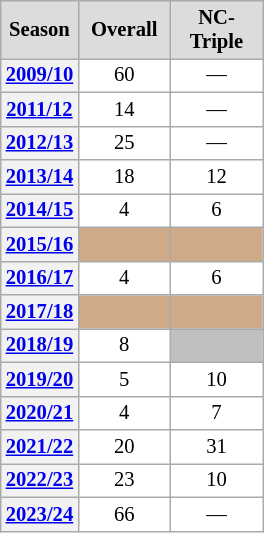<table class="wikitable plainrowheaders" style="background:#fff; font-size:86%; border:gray solid 1px; border-collapse:collapse;">
<tr style="background:#ccc; text-align:center;">
<th scope="col" style="background:#dcdcdc; width:45px;">Season</th>
<th scope="col" style="background:#dcdcdc; width:55px;">Overall</th>
<th scope="col" style="background:#dcdcdc; width:55px;">NC-Triple</th>
</tr>
<tr>
<th scope=row align=center><a href='#'>2009/10</a></th>
<td align=center>60</td>
<td align=center>—</td>
</tr>
<tr>
<th scope=row align=center><a href='#'>2011/12</a></th>
<td align=center>14</td>
<td align=center>—</td>
</tr>
<tr>
<th scope=row align=center><a href='#'>2012/13</a></th>
<td align=center>25</td>
<td align=center>—</td>
</tr>
<tr>
<th scope=row align=center><a href='#'>2013/14</a></th>
<td align=center>18</td>
<td align=center>12</td>
</tr>
<tr>
<th scope=row align=center><a href='#'>2014/15</a></th>
<td align=center>4</td>
<td align=center>6</td>
</tr>
<tr>
<th scope=row align=center><a href='#'>2015/16</a></th>
<td align=center style="background:#cfaa88;"></td>
<td align=center style="background:#cfaa88;"></td>
</tr>
<tr>
<th scope=row align=center><a href='#'>2016/17</a></th>
<td align=center>4</td>
<td align=center>6</td>
</tr>
<tr>
<th scope=row align=center><a href='#'>2017/18</a></th>
<td align=center style="background:#cfaa88;"></td>
<td align=center style="background:#cfaa88;"></td>
</tr>
<tr>
<th scope=row align=center><a href='#'>2018/19</a></th>
<td align=center>8</td>
<td align=center style="background:silver;"></td>
</tr>
<tr>
<th scope=row align=center><a href='#'>2019/20</a></th>
<td align=center>5</td>
<td align=center>10</td>
</tr>
<tr>
<th scope=row align=center><a href='#'>2020/21</a></th>
<td align=center>4</td>
<td align=center>7</td>
</tr>
<tr>
<th scope=row align=center><a href='#'>2021/22</a></th>
<td align=center>20</td>
<td align=center>31</td>
</tr>
<tr>
<th scope=row align=center><a href='#'>2022/23</a></th>
<td align=center>23</td>
<td align=center>10</td>
</tr>
<tr>
<th scope=row align=center><a href='#'>2023/24</a></th>
<td align=center>66</td>
<td align=center>—</td>
</tr>
</table>
